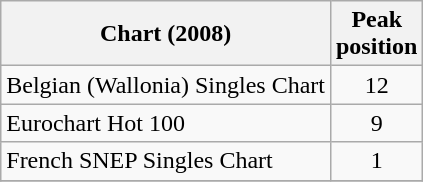<table class="wikitable sortable">
<tr>
<th>Chart (2008)</th>
<th>Peak<br>position</th>
</tr>
<tr>
<td>Belgian (Wallonia) Singles Chart</td>
<td align="center">12</td>
</tr>
<tr>
<td>Eurochart Hot 100</td>
<td align="center">9</td>
</tr>
<tr>
<td>French SNEP Singles Chart</td>
<td align="center">1</td>
</tr>
<tr>
</tr>
</table>
